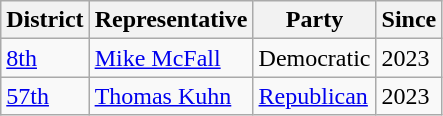<table class="wikitable">
<tr>
<th>District</th>
<th>Representative</th>
<th>Party</th>
<th>Since</th>
</tr>
<tr>
<td><a href='#'>8th</a></td>
<td><a href='#'>Mike McFall</a></td>
<td>Democratic</td>
<td>2023</td>
</tr>
<tr>
<td><a href='#'>57th</a></td>
<td><a href='#'>Thomas Kuhn</a></td>
<td><a href='#'>Republican</a></td>
<td>2023</td>
</tr>
</table>
